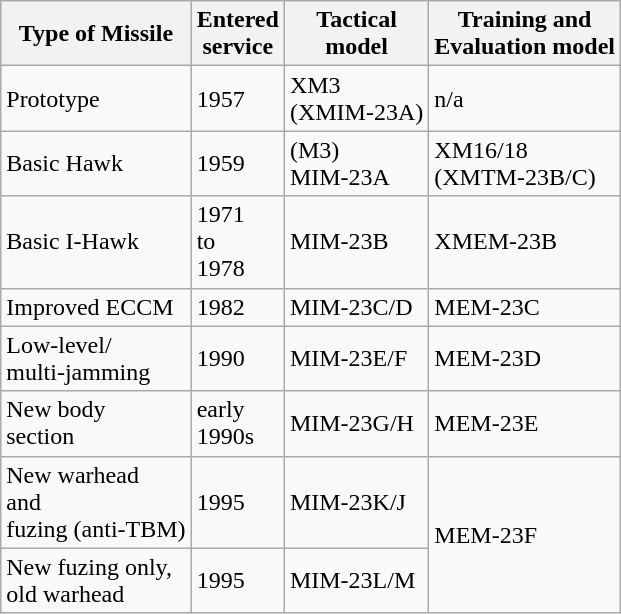<table class="wikitable floatright">
<tr>
<th>Type of Missile</th>
<th>Entered <br>service</th>
<th>Tactical<br> model</th>
<th>Training and <br> Evaluation model</th>
</tr>
<tr>
<td>Prototype</td>
<td>1957</td>
<td>XM3 <br> (XMIM-23A)</td>
<td>n/a</td>
</tr>
<tr>
<td>Basic Hawk</td>
<td>1959</td>
<td>(M3) <br>MIM-23A</td>
<td>XM16/18 <br> (XMTM-23B/C)</td>
</tr>
<tr>
<td>Basic I-Hawk</td>
<td>1971 <br>to <br> 1978</td>
<td>MIM-23B</td>
<td>XMEM-23B</td>
</tr>
<tr>
<td>Improved ECCM</td>
<td>1982</td>
<td>MIM-23C/D</td>
<td>MEM-23C</td>
</tr>
<tr>
<td>Low-level/<br>multi-jamming</td>
<td>1990</td>
<td>MIM-23E/F</td>
<td>MEM-23D</td>
</tr>
<tr>
<td>New body<br>section</td>
<td>early <br> 1990s</td>
<td>MIM-23G/H</td>
<td>MEM-23E</td>
</tr>
<tr>
<td>New warhead <br> and <br>fuzing (anti-TBM)</td>
<td>1995</td>
<td>MIM-23K/J</td>
<td rowspan=2>MEM-23F</td>
</tr>
<tr>
<td>New fuzing only,<br> old warhead</td>
<td>1995</td>
<td>MIM-23L/M</td>
</tr>
</table>
